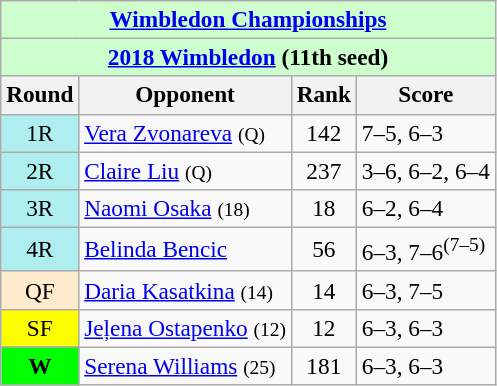<table class="wikitable nowrap" style=font-size:97%>
<tr>
<th colspan=4 style="background:#cfc;"><a href='#'>Wimbledon Championships</a></th>
</tr>
<tr>
<th colspan=4 style="background:#cfc;"><a href='#'>2018 Wimbledon</a> (11th seed)</th>
</tr>
<tr>
<th>Round</th>
<th>Opponent</th>
<th>Rank</th>
<th>Score</th>
</tr>
<tr>
<td align="center" style="background:#afeeee;">1R</td>
<td> <a href='#'>Vera Zvonareva</a> <small>(Q)</small></td>
<td align="center">142</td>
<td>7–5, 6–3</td>
</tr>
<tr>
<td align="center" style="background:#afeeee;">2R</td>
<td> <a href='#'>Claire Liu</a> <small>(Q)</small></td>
<td align="center">237</td>
<td>3–6, 6–2, 6–4</td>
</tr>
<tr>
<td align="center" style="background:#afeeee;">3R</td>
<td> <a href='#'>Naomi Osaka</a> <small>(18)</small></td>
<td align="center">18</td>
<td>6–2, 6–4</td>
</tr>
<tr>
<td align="center" style="background:#afeeee;">4R</td>
<td> <a href='#'>Belinda Bencic</a></td>
<td align="center">56</td>
<td>6–3, 7–6<sup>(7–5)</sup></td>
</tr>
<tr>
<td align="center" style="background:#ffebcd;">QF</td>
<td> <a href='#'>Daria Kasatkina</a> <small>(14)</small></td>
<td align="center">14</td>
<td>6–3, 7–5</td>
</tr>
<tr>
<td align="center" style="background:yellow;">SF</td>
<td> <a href='#'>Jeļena Ostapenko</a> <small>(12)</small></td>
<td align="center">12</td>
<td>6–3, 6–3</td>
</tr>
<tr>
<td align=center bgcolor=lime><strong>W</strong></td>
<td> <a href='#'>Serena Williams</a> <small>(25)</small></td>
<td align="center">181</td>
<td>6–3, 6–3</td>
</tr>
</table>
